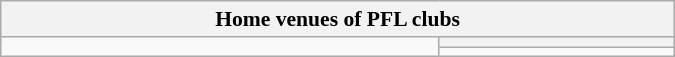<table class="wikitable" style="text-align:left; font-size: 90%;" width=450px>
<tr>
<th colspan=5 width=500px>Home venues of PFL clubs</th>
</tr>
<tr>
<td align=center rowspan=2></td>
<th width=150px></th>
</tr>
<tr>
<td></td>
</tr>
</table>
